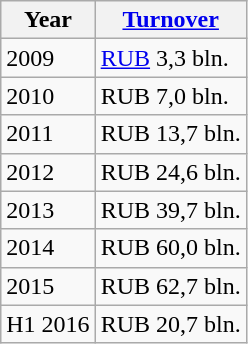<table class="wikitable">
<tr>
<th>Year</th>
<th><a href='#'>Turnover</a></th>
</tr>
<tr>
<td>2009</td>
<td><a href='#'>RUB</a> 3,3 bln.</td>
</tr>
<tr>
<td>2010</td>
<td>RUB 7,0 bln.</td>
</tr>
<tr>
<td>2011</td>
<td>RUB 13,7 bln.</td>
</tr>
<tr>
<td>2012</td>
<td>RUB 24,6 bln.</td>
</tr>
<tr>
<td>2013</td>
<td>RUB 39,7 bln.</td>
</tr>
<tr>
<td>2014</td>
<td>RUB 60,0 bln.</td>
</tr>
<tr>
<td>2015</td>
<td>RUB 62,7 bln.</td>
</tr>
<tr>
<td>H1 2016</td>
<td>RUB 20,7 bln.</td>
</tr>
</table>
